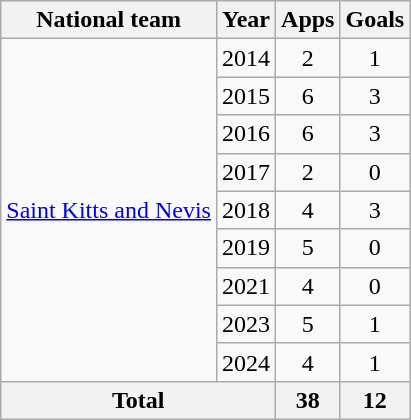<table class="wikitable" style="text-align:center">
<tr>
<th>National team</th>
<th>Year</th>
<th>Apps</th>
<th>Goals</th>
</tr>
<tr>
<td rowspan="9"><a href='#'>Saint Kitts and Nevis</a></td>
<td>2014</td>
<td>2</td>
<td>1</td>
</tr>
<tr>
<td>2015</td>
<td>6</td>
<td>3</td>
</tr>
<tr>
<td>2016</td>
<td>6</td>
<td>3</td>
</tr>
<tr>
<td>2017</td>
<td>2</td>
<td>0</td>
</tr>
<tr>
<td>2018</td>
<td>4</td>
<td>3</td>
</tr>
<tr>
<td>2019</td>
<td>5</td>
<td>0</td>
</tr>
<tr>
<td>2021</td>
<td>4</td>
<td>0</td>
</tr>
<tr>
<td>2023</td>
<td>5</td>
<td>1</td>
</tr>
<tr>
<td>2024</td>
<td>4</td>
<td>1</td>
</tr>
<tr>
<th colspan="2">Total</th>
<th>38</th>
<th>12</th>
</tr>
</table>
